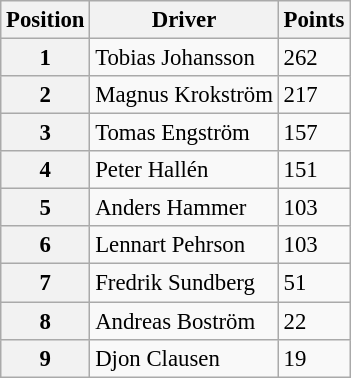<table class="wikitable" style="font-size: 95%">
<tr>
<th>Position</th>
<th>Driver</th>
<th>Points</th>
</tr>
<tr>
<th>1</th>
<td>Tobias Johansson</td>
<td>262</td>
</tr>
<tr>
<th>2</th>
<td>Magnus Krokström</td>
<td>217</td>
</tr>
<tr>
<th>3</th>
<td>Tomas Engström</td>
<td>157</td>
</tr>
<tr>
<th>4</th>
<td>Peter Hallén</td>
<td>151</td>
</tr>
<tr>
<th>5</th>
<td>Anders Hammer</td>
<td>103</td>
</tr>
<tr>
<th>6</th>
<td>Lennart Pehrson</td>
<td>103</td>
</tr>
<tr>
<th>7</th>
<td>Fredrik Sundberg</td>
<td>51</td>
</tr>
<tr>
<th>8</th>
<td>Andreas Boström</td>
<td>22</td>
</tr>
<tr>
<th>9</th>
<td>Djon Clausen</td>
<td>19</td>
</tr>
</table>
